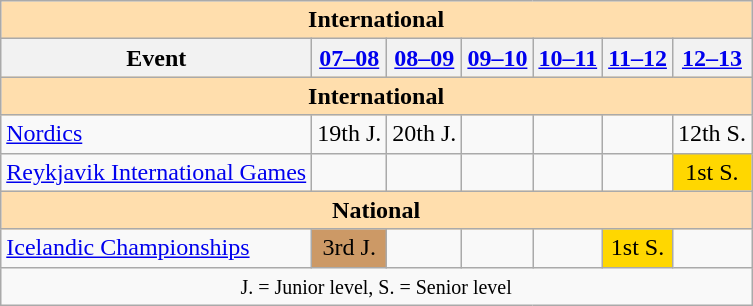<table class="wikitable" style="text-align:center">
<tr>
<th colspan="7" style="background:#ffdead; text-align:center;"><strong>International</strong></th>
</tr>
<tr>
<th>Event</th>
<th><a href='#'>07–08</a></th>
<th><a href='#'>08–09</a></th>
<th><a href='#'>09–10</a></th>
<th><a href='#'>10–11</a></th>
<th><a href='#'>11–12</a></th>
<th><a href='#'>12–13</a></th>
</tr>
<tr>
<th colspan="7" style="background:#ffdead; text-align:center;"><strong>International</strong></th>
</tr>
<tr>
<td align=left><a href='#'>Nordics</a></td>
<td>19th J.</td>
<td>20th J.</td>
<td></td>
<td></td>
<td></td>
<td>12th S.</td>
</tr>
<tr>
<td align=left><a href='#'>Reykjavik International Games</a></td>
<td></td>
<td></td>
<td></td>
<td></td>
<td></td>
<td style="background:gold;">1st S.</td>
</tr>
<tr>
<th colspan="7" style="background:#ffdead; text-align:center;"><strong>National </strong></th>
</tr>
<tr>
<td align=left><a href='#'>Icelandic Championships</a></td>
<td bgcolor=cc9966>3rd J.</td>
<td></td>
<td></td>
<td></td>
<td style="background:gold;">1st S.</td>
<td></td>
</tr>
<tr>
<td colspan="7" style="text-align:center;"><small> J. = Junior level, S. = Senior level  </small></td>
</tr>
</table>
